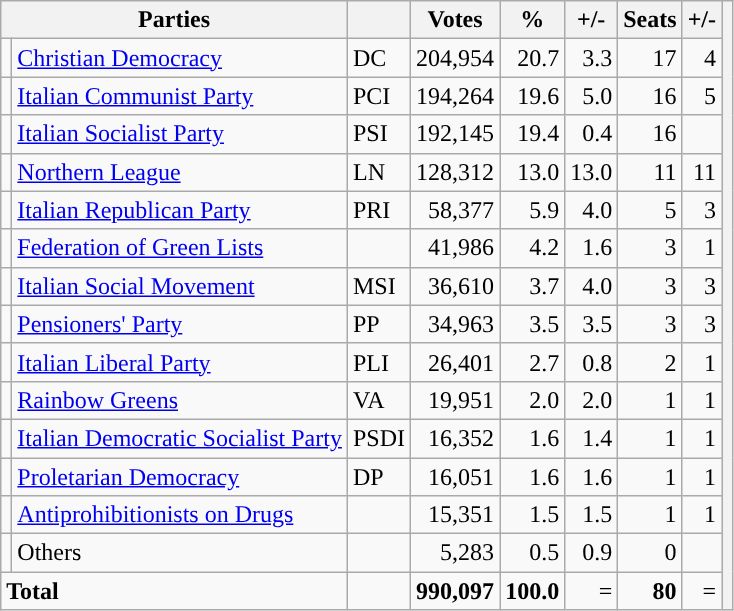<table class="wikitable">
<tr>
<th colspan="2">Parties</th>
<th></th>
<th>Votes</th>
<th>%</th>
<th>+/-</th>
<th>Seats</th>
<th>+/-</th>
<th rowspan="16"></th>
</tr>
<tr>
<td style="background-color:"></td>
<td><a href='#'>Christian Democracy</a></td>
<td>DC</td>
<td align=right>204,954</td>
<td align=right>20.7</td>
<td align=right> 3.3</td>
<td align=right>17</td>
<td align=right> 4</td>
</tr>
<tr>
<td style="background-color:"></td>
<td><a href='#'>Italian Communist Party</a></td>
<td>PCI</td>
<td align=right>194,264</td>
<td align=right>19.6</td>
<td align=right> 5.0</td>
<td align=right>16</td>
<td align=right> 5</td>
</tr>
<tr>
<td style="background-color:"></td>
<td><a href='#'>Italian Socialist Party</a></td>
<td>PSI</td>
<td align=right>192,145</td>
<td align=right>19.4</td>
<td align=right> 0.4</td>
<td align=right>16</td>
<td align=right></td>
</tr>
<tr>
<td style="background-color:"></td>
<td><a href='#'>Northern League</a></td>
<td>LN</td>
<td align=right>128,312</td>
<td align=right>13.0</td>
<td align=right> 13.0</td>
<td align=right>11</td>
<td align=right> 11</td>
</tr>
<tr>
<td style="background-color:"></td>
<td><a href='#'>Italian Republican Party</a></td>
<td>PRI</td>
<td align=right>58,377</td>
<td align=right>5.9</td>
<td align=right> 4.0</td>
<td align=right>5</td>
<td align=right> 3</td>
</tr>
<tr>
<td style="background-color:"></td>
<td><a href='#'>Federation of Green Lists</a></td>
<td></td>
<td align=right>41,986</td>
<td align=right>4.2</td>
<td align=right> 1.6</td>
<td align=right>3</td>
<td align=right> 1</td>
</tr>
<tr>
<td style="background-color:"></td>
<td><a href='#'>Italian Social Movement</a></td>
<td>MSI</td>
<td align=right>36,610</td>
<td align=right>3.7</td>
<td align=right> 4.0</td>
<td align=right>3</td>
<td align=right> 3</td>
</tr>
<tr>
<td style="background-color:"></td>
<td><a href='#'>Pensioners' Party</a></td>
<td>PP</td>
<td align=right>34,963</td>
<td align=right>3.5</td>
<td align=right> 3.5</td>
<td align=right>3</td>
<td align=right> 3</td>
</tr>
<tr>
<td style="background-color:"></td>
<td><a href='#'>Italian Liberal Party</a></td>
<td>PLI</td>
<td align=right>26,401</td>
<td align=right>2.7</td>
<td align=right> 0.8</td>
<td align=right>2</td>
<td align=right> 1</td>
</tr>
<tr>
<td style="background-color:"></td>
<td><a href='#'>Rainbow Greens</a></td>
<td>VA</td>
<td align=right>19,951</td>
<td align=right>2.0</td>
<td align=right> 2.0</td>
<td align=right>1</td>
<td align=right> 1</td>
</tr>
<tr>
<td style="background-color:"></td>
<td><a href='#'>Italian Democratic Socialist Party</a></td>
<td>PSDI</td>
<td align=right>16,352</td>
<td align=right>1.6</td>
<td align=right> 1.4</td>
<td align=right>1</td>
<td align=right> 1</td>
</tr>
<tr>
<td style="background-color:"></td>
<td><a href='#'>Proletarian Democracy</a></td>
<td>DP</td>
<td align=right>16,051</td>
<td align=right>1.6</td>
<td align=right> 1.6</td>
<td align=right>1</td>
<td align=right> 1</td>
</tr>
<tr>
<td style="background-color:"></td>
<td><a href='#'>Antiprohibitionists on Drugs</a></td>
<td></td>
<td align=right>15,351</td>
<td align=right>1.5</td>
<td align=right> 1.5</td>
<td align=right>1</td>
<td align=right> 1</td>
</tr>
<tr>
<td style="background-color:"></td>
<td>Others</td>
<td></td>
<td align=right>5,283</td>
<td align=right>0.5</td>
<td align=right> 0.9</td>
<td align=right>0</td>
<td align=right></td>
</tr>
<tr>
<td colspan="2"><strong>Total</strong></td>
<td></td>
<td align=right><strong>990,097</strong></td>
<td align=right><strong>100.0</strong></td>
<td align=right>=</td>
<td align=right><strong>80</strong></td>
<td align=right>=</td>
</tr>
</table>
